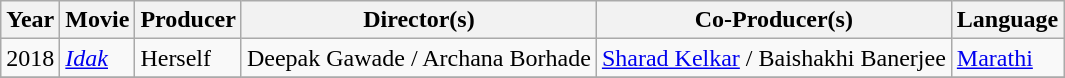<table class="sortable wikitable">
<tr>
<th>Year</th>
<th>Movie</th>
<th>Producer</th>
<th>Director(s)</th>
<th>Co-Producer(s)</th>
<th>Language</th>
</tr>
<tr>
<td>2018</td>
<td><em><a href='#'>Idak</a></em></td>
<td>Herself</td>
<td>Deepak Gawade / Archana Borhade</td>
<td><a href='#'>Sharad Kelkar</a> / Baishakhi Banerjee</td>
<td><a href='#'>Marathi</a></td>
</tr>
<tr>
</tr>
</table>
